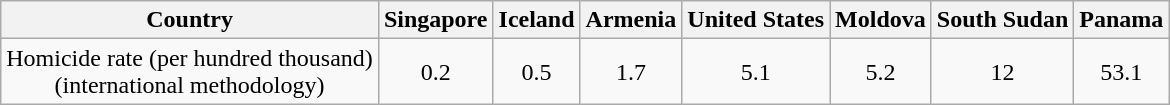<table class="wikitable" style="text-align:center; margin-right:60px">
<tr>
<th>Country</th>
<th>Singapore</th>
<th>Iceland</th>
<th>Armenia</th>
<th>United States</th>
<th>Moldova</th>
<th>South Sudan</th>
<th>Panama</th>
</tr>
<tr>
<td>Homicide rate (per hundred thousand) <br>(international methodology)</td>
<td>0.2</td>
<td>0.5</td>
<td>1.7</td>
<td>5.1</td>
<td>5.2</td>
<td>12</td>
<td>53.1</td>
</tr>
</table>
